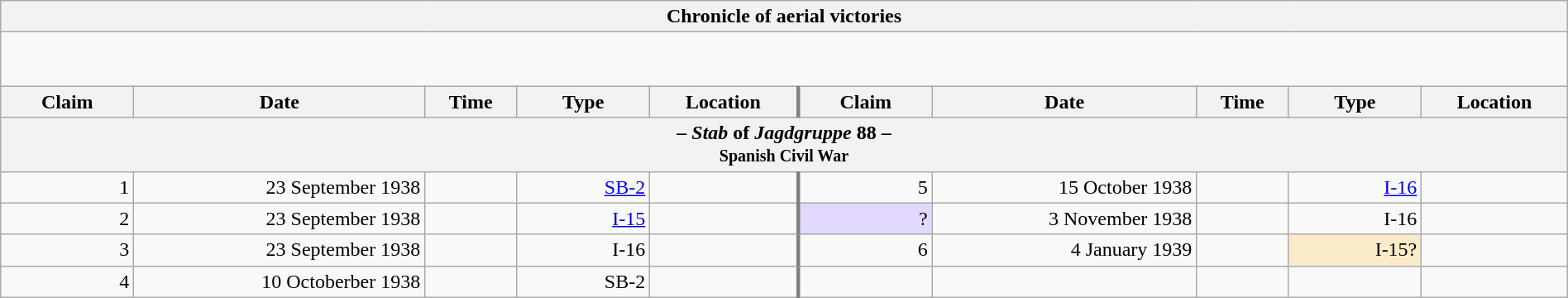<table class="wikitable plainrowheaders collapsible" style="margin-left: auto; margin-right: auto; border: none; text-align:right; width: 100%;">
<tr>
<th colspan="10">Chronicle of aerial victories</th>
</tr>
<tr>
<td colspan="10" style="text-align: left;"><br><br>
</td>
</tr>
<tr>
<th scope="col" width="100px">Claim</th>
<th scope="col">Date</th>
<th scope="col">Time</th>
<th scope="col" width="100px">Type</th>
<th scope="col">Location</th>
<th scope="col" style="border-left: 3px solid grey;" width="100px">Claim</th>
<th scope="col">Date</th>
<th scope="col">Time</th>
<th scope="col" width="100px">Type</th>
<th scope="col">Location</th>
</tr>
<tr>
<th colspan="10">– <em>Stab</em> of <em>Jagdgruppe</em> 88 –<br><small>Spanish Civil War</small></th>
</tr>
<tr>
<td>1</td>
<td>23 September 1938</td>
<td></td>
<td><a href='#'>SB-2</a></td>
<td></td>
<td style="border-left: 3px solid grey;">5</td>
<td>15 October 1938</td>
<td></td>
<td><a href='#'>I-16</a></td>
<td></td>
</tr>
<tr>
<td>2</td>
<td>23 September 1938</td>
<td></td>
<td><a href='#'>I-15</a></td>
<td></td>
<td style="border-left: 3px solid grey; background:#e3d9ff;">?</td>
<td>3 November 1938</td>
<td></td>
<td>I-16</td>
<td></td>
</tr>
<tr>
<td>3</td>
<td>23 September 1938</td>
<td></td>
<td>I-16</td>
<td></td>
<td style="border-left: 3px solid grey;">6</td>
<td>4 January 1939</td>
<td></td>
<td style="background:#faecc8">I-15?</td>
<td></td>
</tr>
<tr>
<td>4</td>
<td>10 Octoberber 1938</td>
<td></td>
<td>SB-2</td>
<td></td>
<td style="border-left: 3px solid grey;"></td>
<td></td>
<td></td>
<td></td>
<td></td>
</tr>
</table>
